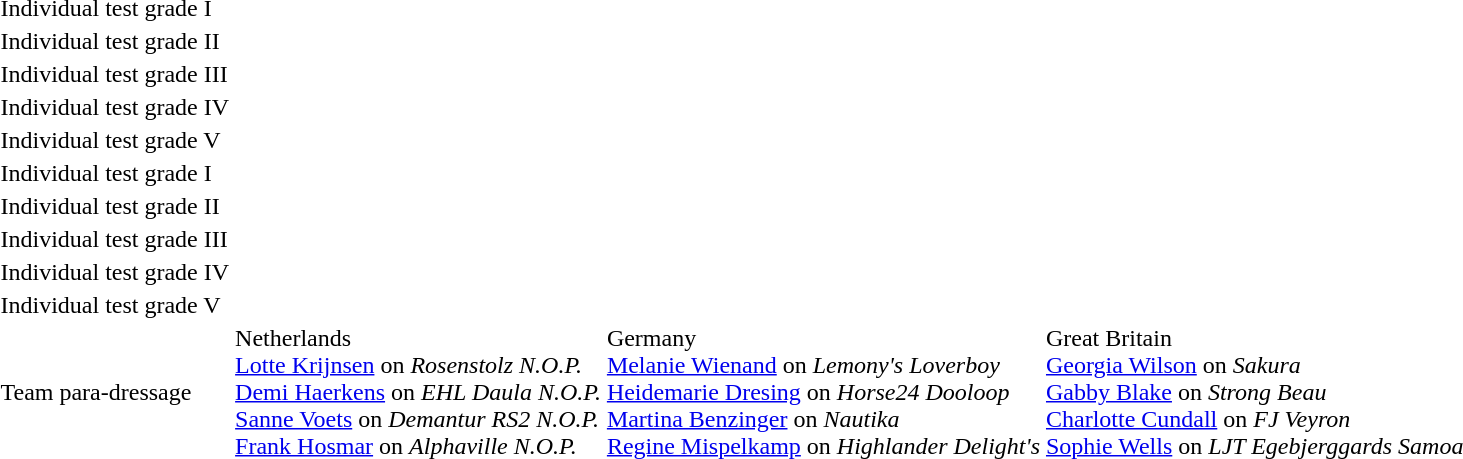<table>
<tr>
<td>Individual test grade I<br></td>
<td></td>
<td></td>
<td></td>
</tr>
<tr>
<td>Individual test grade II<br></td>
<td></td>
<td></td>
<td></td>
</tr>
<tr>
<td>Individual test grade III<br></td>
<td></td>
<td></td>
<td></td>
</tr>
<tr>
<td>Individual test grade IV<br></td>
<td></td>
<td></td>
<td></td>
</tr>
<tr>
<td>Individual test grade V<br></td>
<td></td>
<td></td>
<td></td>
</tr>
<tr>
<td>Individual test grade I<br></td>
<td></td>
<td></td>
<td></td>
</tr>
<tr>
<td>Individual test grade II<br></td>
<td></td>
<td></td>
<td></td>
</tr>
<tr>
<td>Individual test grade III<br></td>
<td></td>
<td></td>
<td></td>
</tr>
<tr>
<td>Individual test grade IV<br></td>
<td></td>
<td></td>
<td></td>
</tr>
<tr>
<td>Individual test grade V<br></td>
<td></td>
<td></td>
<td></td>
</tr>
<tr>
<td>Team para-dressage<br></td>
<td> Netherlands <br><a href='#'>Lotte Krijnsen</a> on <em>Rosenstolz N.O.P.</em><br><a href='#'>Demi Haerkens</a> on <em>EHL Daula N.O.P.</em><br><a href='#'>Sanne Voets</a> on <em>Demantur RS2 N.O.P.</em><br><a href='#'>Frank Hosmar</a> on <em>Alphaville N.O.P.</em></td>
<td> Germany <br><a href='#'>Melanie Wienand</a> on <em>Lemony's Loverboy</em><br><a href='#'>Heidemarie Dresing</a> on <em>Horse24 Dooloop</em><br><a href='#'>Martina Benzinger</a> on <em>Nautika</em><br><a href='#'>Regine Mispelkamp</a> on <em>Highlander Delight's</em></td>
<td> Great Britain <br><a href='#'>Georgia Wilson</a> on <em>Sakura</em><br><a href='#'>Gabby Blake</a> on <em>Strong Beau</em><br><a href='#'>Charlotte Cundall</a> on <em>FJ Veyron</em><br><a href='#'>Sophie Wells</a> on <em>LJT Egebjerggards Samoa</em></td>
</tr>
</table>
